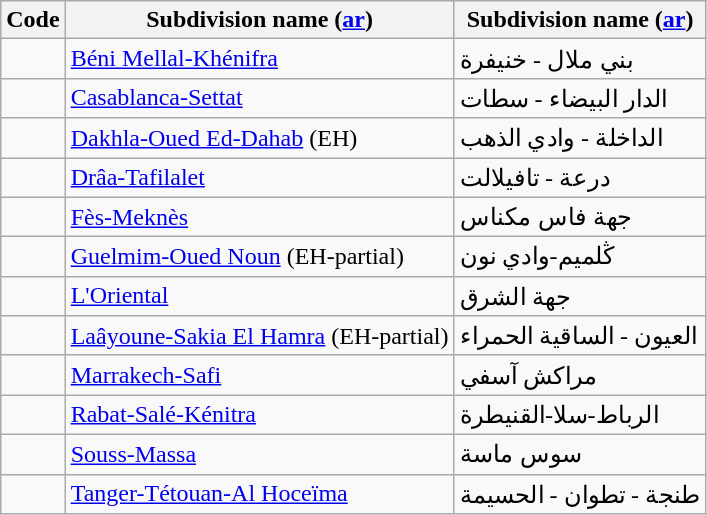<table class="wikitable sortable">
<tr>
<th>Code</th>
<th>Subdivision name (<a href='#'>ar</a>)</th>
<th>Subdivision name (<a href='#'>ar</a>) </th>
</tr>
<tr>
<td></td>
<td><a href='#'>Béni Mellal-Khénifra</a></td>
<td>بني ملال - خنيفرة</td>
</tr>
<tr>
<td></td>
<td><a href='#'>Casablanca-Settat</a></td>
<td>الدار البيضاء - سطات</td>
</tr>
<tr>
<td></td>
<td><a href='#'>Dakhla-Oued Ed-Dahab</a> (EH)</td>
<td>الداخلة - وادي الذهب</td>
</tr>
<tr>
<td></td>
<td><a href='#'>Drâa-Tafilalet</a></td>
<td>درعة - تافيلالت</td>
</tr>
<tr>
<td></td>
<td><a href='#'>Fès-Meknès</a></td>
<td>جهة فاس مكناس</td>
</tr>
<tr>
<td></td>
<td><a href='#'>Guelmim-Oued Noun</a> (EH-partial)</td>
<td>ڭلميم-وادي نون</td>
</tr>
<tr>
<td></td>
<td><a href='#'>L'Oriental</a></td>
<td>جهة الشرق</td>
</tr>
<tr>
<td></td>
<td><a href='#'>Laâyoune-Sakia El Hamra</a> (EH-partial)</td>
<td>العيون - الساقية الحمراء</td>
</tr>
<tr>
<td></td>
<td><a href='#'>Marrakech-Safi</a></td>
<td>مراكش آسفي</td>
</tr>
<tr>
<td></td>
<td><a href='#'>Rabat-Salé-Kénitra</a></td>
<td>الرباط-سلا-القنيطرة</td>
</tr>
<tr>
<td></td>
<td><a href='#'>Souss-Massa</a></td>
<td>سوس ماسة</td>
</tr>
<tr>
<td></td>
<td><a href='#'>Tanger-Tétouan-Al Hoceïma</a></td>
<td>طنجة - تطوان - الحسيمة</td>
</tr>
</table>
